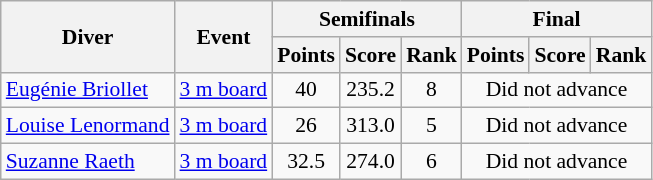<table class=wikitable style="font-size:90%">
<tr>
<th rowspan=2>Diver</th>
<th rowspan=2>Event</th>
<th colspan=3>Semifinals</th>
<th colspan=3>Final</th>
</tr>
<tr>
<th>Points</th>
<th>Score</th>
<th>Rank</th>
<th>Points</th>
<th>Score</th>
<th>Rank</th>
</tr>
<tr>
<td><a href='#'>Eugénie Briollet</a></td>
<td><a href='#'>3 m board</a></td>
<td align=center>40</td>
<td align=center>235.2</td>
<td align=center>8</td>
<td align=center colspan=3>Did not advance</td>
</tr>
<tr>
<td><a href='#'>Louise Lenormand</a></td>
<td><a href='#'>3 m board</a></td>
<td align=center>26</td>
<td align=center>313.0</td>
<td align=center>5</td>
<td align=center colspan=3>Did not advance</td>
</tr>
<tr>
<td><a href='#'>Suzanne Raeth</a></td>
<td><a href='#'>3 m board</a></td>
<td align=center>32.5</td>
<td align=center>274.0</td>
<td align=center>6</td>
<td align=center colspan=3>Did not advance</td>
</tr>
</table>
